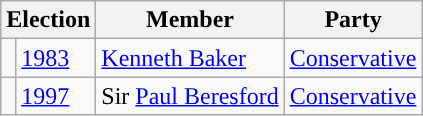<table class="wikitable">
<tr>
<th colspan="2">Election</th>
<th>Member</th>
<th>Party</th>
</tr>
<tr>
<td style="color:inherit;background-color: "></td>
<td><a href='#'>1983</a></td>
<td><a href='#'>Kenneth Baker</a></td>
<td><a href='#'>Conservative</a></td>
</tr>
<tr>
<td style="color:inherit;background-color: "></td>
<td><a href='#'>1997</a></td>
<td>Sir <a href='#'>Paul Beresford</a></td>
<td><a href='#'>Conservative</a></td>
</tr>
</table>
